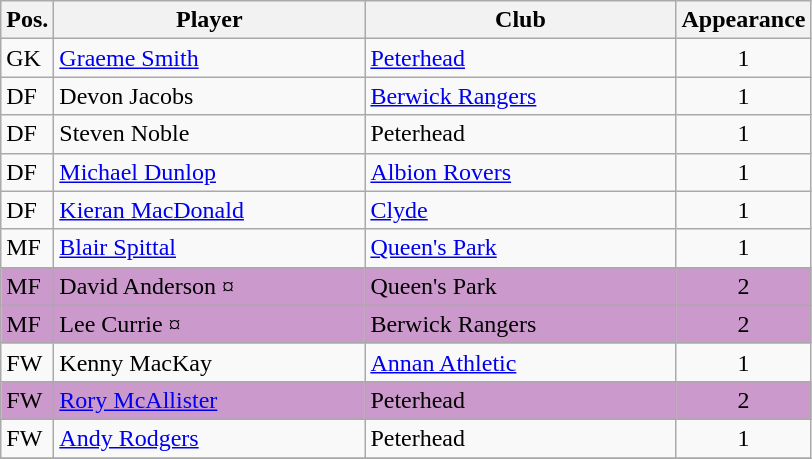<table class="wikitable">
<tr>
<th>Pos.</th>
<th>Player</th>
<th>Club</th>
<th>Appearance</th>
</tr>
<tr>
<td>GK</td>
<td style="width:200px;"><a href='#'>Graeme Smith</a></td>
<td style="width:200px;"><a href='#'>Peterhead</a></td>
<td align="center">1</td>
</tr>
<tr>
<td>DF</td>
<td>Devon Jacobs</td>
<td><a href='#'>Berwick Rangers</a></td>
<td align="center">1</td>
</tr>
<tr>
<td>DF</td>
<td>Steven Noble</td>
<td>Peterhead</td>
<td align="center">1</td>
</tr>
<tr>
<td>DF</td>
<td><a href='#'>Michael Dunlop</a></td>
<td><a href='#'>Albion Rovers</a></td>
<td align="center">1</td>
</tr>
<tr>
<td>DF</td>
<td><a href='#'>Kieran MacDonald</a></td>
<td><a href='#'>Clyde</a></td>
<td align="center">1</td>
</tr>
<tr>
<td>MF</td>
<td><a href='#'>Blair Spittal</a></td>
<td><a href='#'>Queen's Park</a></td>
<td align="center">1</td>
</tr>
<tr style="background:#cc99cc;">
<td>MF</td>
<td>David Anderson ¤</td>
<td>Queen's Park</td>
<td align="center">2</td>
</tr>
<tr style="background:#cc99cc;">
<td>MF</td>
<td>Lee Currie ¤</td>
<td>Berwick Rangers</td>
<td align="center">2</td>
</tr>
<tr>
<td>FW</td>
<td>Kenny MacKay</td>
<td><a href='#'>Annan Athletic</a></td>
<td align="center">1</td>
</tr>
<tr style="background:#cc99cc;">
<td>FW</td>
<td><a href='#'>Rory McAllister</a></td>
<td>Peterhead</td>
<td align="center">2</td>
</tr>
<tr>
<td>FW</td>
<td><a href='#'>Andy Rodgers</a></td>
<td>Peterhead</td>
<td align="center">1</td>
</tr>
<tr>
</tr>
</table>
